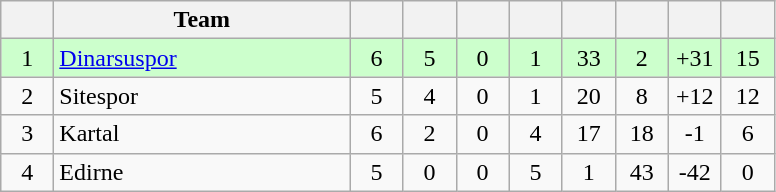<table class=wikitable>
<tr>
<th width=28></th>
<th width=190>Team</th>
<th width=28></th>
<th width=28></th>
<th width=28></th>
<th width=28></th>
<th width=28></th>
<th width=28></th>
<th width=28></th>
<th width=28></th>
</tr>
<tr align=center bgcolor=#cfc>
<td>1</td>
<td align=left><a href='#'>Dinarsuspor</a></td>
<td>6</td>
<td>5</td>
<td>0</td>
<td>1</td>
<td>33</td>
<td>2</td>
<td>+31</td>
<td>15</td>
</tr>
<tr align=center>
<td>2</td>
<td align=left>Sitespor</td>
<td>5</td>
<td>4</td>
<td>0</td>
<td>1</td>
<td>20</td>
<td>8</td>
<td>+12</td>
<td>12</td>
</tr>
<tr align=center>
<td>3</td>
<td align=left>Kartal</td>
<td>6</td>
<td>2</td>
<td>0</td>
<td>4</td>
<td>17</td>
<td>18</td>
<td>-1</td>
<td>6</td>
</tr>
<tr align=center>
<td>4</td>
<td align=left>Edirne</td>
<td>5</td>
<td>0</td>
<td>0</td>
<td>5</td>
<td>1</td>
<td>43</td>
<td>-42</td>
<td>0</td>
</tr>
</table>
